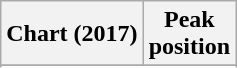<table class="wikitable plainrowheaders" style="text-align:center">
<tr>
<th scope="col">Chart (2017)</th>
<th scope="col">Peak<br> position</th>
</tr>
<tr>
</tr>
<tr>
</tr>
</table>
